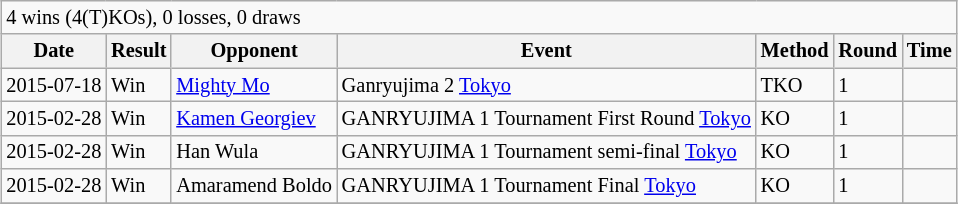<table class="wikitable" style="margin:0.5em auto; font-size:85%">
<tr>
<td style="text-align: left" colspan=8>4 wins (4(T)KOs), 0 losses, 0 draws</td>
</tr>
<tr>
<th align="center" style="border-style: none none solid solid;"><strong>Date</strong></th>
<th align="center" style="border-style: none none solid solid;"><strong>Result</strong></th>
<th align="center" style="border-style: none none solid solid;"><strong>Opponent</strong></th>
<th align="center" style="border-style: none none solid solid;"><strong>Event</strong></th>
<th align="center" style="border-style: none none solid solid;"><strong>Method</strong></th>
<th align="center" style="border-style: none none solid solid;"><strong>Round</strong></th>
<th align="center" style="border-style: none none solid solid;"><strong>Time</strong></th>
</tr>
<tr>
<td>2015-07-18</td>
<td> Win</td>
<td> <a href='#'>Mighty Mo</a></td>
<td>Ganryujima 2 <a href='#'>Tokyo</a></td>
<td>TKO</td>
<td>1</td>
<td></td>
</tr>
<tr>
<td>2015-02-28</td>
<td>Win</td>
<td> <a href='#'>Kamen Georgiev</a></td>
<td>GANRYUJIMA 1 Tournament First Round <a href='#'>Tokyo</a></td>
<td>KO</td>
<td>1</td>
<td></td>
</tr>
<tr>
<td>2015-02-28</td>
<td>Win</td>
<td> Han Wula</td>
<td>GANRYUJIMA 1 Tournament semi-final <a href='#'>Tokyo</a></td>
<td>KO</td>
<td>1</td>
<td></td>
</tr>
<tr>
<td>2015-02-28</td>
<td>Win</td>
<td> Amaramend Boldo</td>
<td>GANRYUJIMA 1 Tournament Final <a href='#'>Tokyo</a></td>
<td>KO</td>
<td>1</td>
<td></td>
</tr>
<tr>
</tr>
</table>
